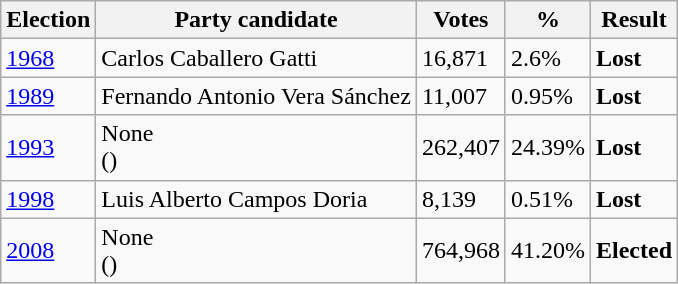<table class="wikitable">
<tr>
<th><strong>Election</strong></th>
<th>Party candidate</th>
<th><strong>Votes</strong></th>
<th><strong>%</strong></th>
<th>Result</th>
</tr>
<tr>
<td><a href='#'>1968</a></td>
<td>Carlos Caballero Gatti</td>
<td>16,871</td>
<td>2.6%</td>
<td><strong>Lost</strong> </td>
</tr>
<tr>
<td><a href='#'>1989</a></td>
<td>Fernando Antonio Vera Sánchez</td>
<td>11,007</td>
<td>0.95%</td>
<td><strong>Lost</strong> </td>
</tr>
<tr>
<td><a href='#'>1993</a></td>
<td>None<br>()</td>
<td>262,407</td>
<td>24.39%</td>
<td><strong>Lost</strong> </td>
</tr>
<tr>
<td><a href='#'>1998</a></td>
<td>Luis Alberto Campos Doria</td>
<td>8,139</td>
<td>0.51%</td>
<td><strong>Lost</strong> </td>
</tr>
<tr>
<td><a href='#'>2008</a></td>
<td>None<br>()</td>
<td>764,968</td>
<td>41.20%</td>
<td><strong>Elected</strong> </td>
</tr>
</table>
